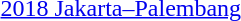<table>
<tr>
<td rowspan=2><a href='#'>2018 Jakarta–Palembang</a></td>
<td rowspan=2></td>
<td rowspan=2></td>
<td></td>
</tr>
<tr>
<td></td>
</tr>
</table>
